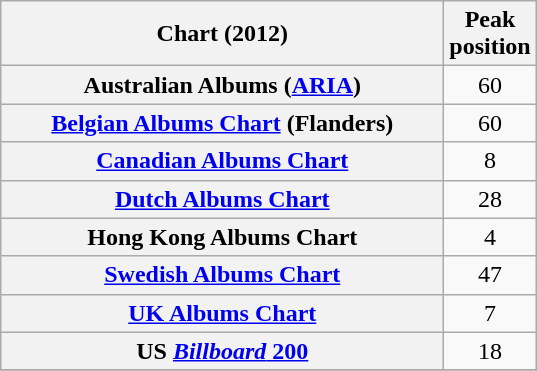<table class="wikitable plainrowheaders sortable" style="text-align:center;">
<tr>
<th scope="col" style="width:18em;">Chart (2012)</th>
<th scope="col">Peak<br>position</th>
</tr>
<tr>
<th scope="row">Australian Albums (<a href='#'>ARIA</a>)</th>
<td>60</td>
</tr>
<tr>
<th scope="row"><a href='#'>Belgian Albums Chart</a> (Flanders)</th>
<td>60</td>
</tr>
<tr>
<th scope="row"><a href='#'>Canadian Albums Chart</a></th>
<td>8</td>
</tr>
<tr>
<th scope="row"><a href='#'>Dutch Albums Chart</a></th>
<td>28</td>
</tr>
<tr>
<th scope="row">Hong Kong Albums Chart</th>
<td>4</td>
</tr>
<tr>
<th scope="row"><a href='#'>Swedish Albums Chart</a></th>
<td>47</td>
</tr>
<tr>
<th scope="row"><a href='#'>UK Albums Chart</a></th>
<td>7</td>
</tr>
<tr>
<th scope="row">US <a href='#'><em>Billboard</em> 200</a></th>
<td style="text-align:center;">18</td>
</tr>
<tr>
</tr>
</table>
